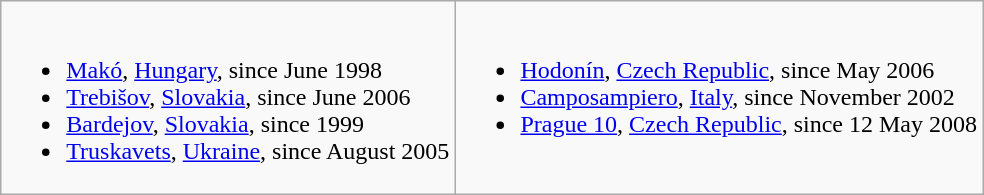<table class="wikitable">
<tr valign="top">
<td><br><ul><li> <a href='#'>Makó</a>, <a href='#'>Hungary</a>, since June 1998</li><li> <a href='#'>Trebišov</a>, <a href='#'>Slovakia</a>, since June 2006 </li><li> <a href='#'>Bardejov</a>, <a href='#'>Slovakia</a>, since 1999 </li><li> <a href='#'>Truskavets</a>, <a href='#'>Ukraine</a>, since August 2005 </li></ul></td>
<td><br><ul><li> <a href='#'>Hodonín</a>, <a href='#'>Czech Republic</a>, since May 2006 </li><li> <a href='#'>Camposampiero</a>, <a href='#'>Italy</a>, since November 2002 </li><li> <a href='#'>Prague 10</a>, <a href='#'>Czech Republic</a>, since 12 May 2008 </li></ul></td>
</tr>
</table>
